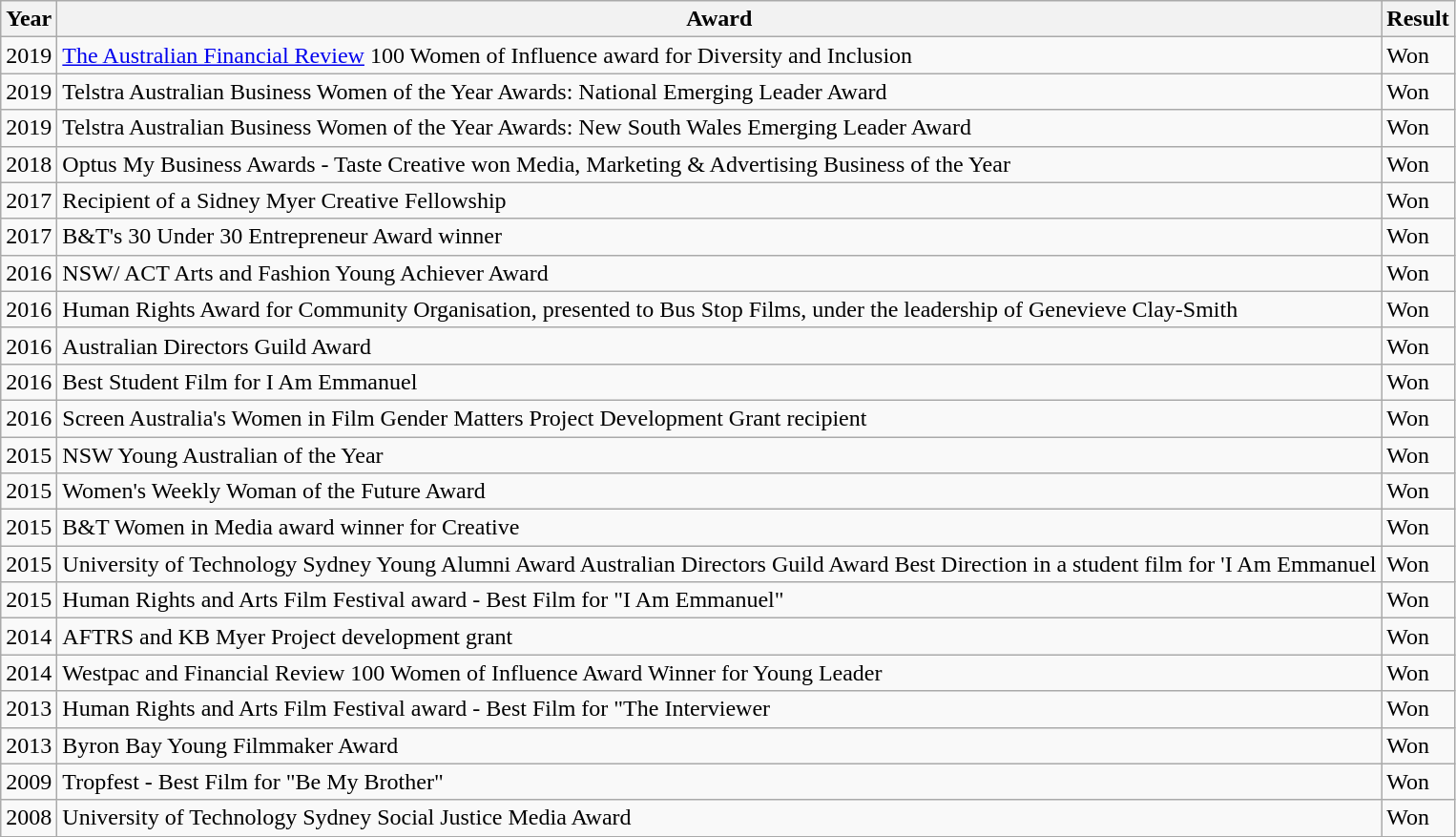<table class="wikitable">
<tr>
<th>Year</th>
<th>Award</th>
<th>Result</th>
</tr>
<tr>
<td>2019</td>
<td><a href='#'>The Australian Financial Review</a> 100 Women of Influence award for Diversity and Inclusion</td>
<td>Won</td>
</tr>
<tr>
<td>2019</td>
<td>Telstra Australian Business Women of the Year Awards: National Emerging Leader Award</td>
<td>Won</td>
</tr>
<tr>
<td>2019</td>
<td>Telstra Australian Business Women of the Year Awards: New South Wales Emerging Leader Award</td>
<td>Won</td>
</tr>
<tr>
<td>2018</td>
<td>Optus My Business Awards - Taste Creative won Media, Marketing & Advertising Business of the Year</td>
<td>Won</td>
</tr>
<tr>
<td>2017</td>
<td>Recipient of a Sidney Myer Creative Fellowship</td>
<td>Won</td>
</tr>
<tr>
<td>2017</td>
<td>B&T's 30 Under 30 Entrepreneur Award winner</td>
<td>Won</td>
</tr>
<tr>
<td>2016</td>
<td>NSW/ ACT Arts and Fashion Young Achiever Award</td>
<td>Won</td>
</tr>
<tr>
<td>2016</td>
<td>Human Rights Award for Community Organisation, presented to Bus Stop Films, under the leadership of Genevieve Clay-Smith</td>
<td>Won</td>
</tr>
<tr>
<td>2016</td>
<td>Australian Directors Guild Award</td>
<td>Won</td>
</tr>
<tr>
<td>2016</td>
<td>Best Student Film for I Am Emmanuel</td>
<td>Won</td>
</tr>
<tr>
<td>2016</td>
<td>Screen Australia's Women in Film Gender Matters Project Development Grant recipient</td>
<td>Won</td>
</tr>
<tr>
<td>2015</td>
<td>NSW Young Australian of the Year</td>
<td>Won</td>
</tr>
<tr>
<td>2015</td>
<td>Women's Weekly Woman of the Future Award</td>
<td>Won</td>
</tr>
<tr>
<td>2015</td>
<td>B&T Women in Media award winner for Creative</td>
<td>Won</td>
</tr>
<tr>
<td>2015</td>
<td>University of Technology Sydney Young Alumni Award Australian Directors Guild Award Best Direction in a student film for 'I Am Emmanuel</td>
<td>Won</td>
</tr>
<tr>
<td>2015</td>
<td>Human Rights and Arts Film Festival award - Best Film for "I Am Emmanuel"</td>
<td>Won</td>
</tr>
<tr>
<td>2014</td>
<td>AFTRS and KB Myer Project development grant</td>
<td>Won</td>
</tr>
<tr>
<td>2014</td>
<td>Westpac and Financial Review 100 Women of Influence Award Winner for Young Leader</td>
<td>Won</td>
</tr>
<tr>
<td>2013</td>
<td>Human Rights and Arts Film Festival award - Best Film for "The Interviewer</td>
<td>Won</td>
</tr>
<tr>
<td>2013</td>
<td>Byron Bay Young Filmmaker Award</td>
<td>Won</td>
</tr>
<tr>
<td>2009</td>
<td>Tropfest - Best Film for "Be My Brother"</td>
<td>Won</td>
</tr>
<tr>
<td>2008</td>
<td>University of Technology Sydney Social Justice Media Award</td>
<td>Won</td>
</tr>
</table>
